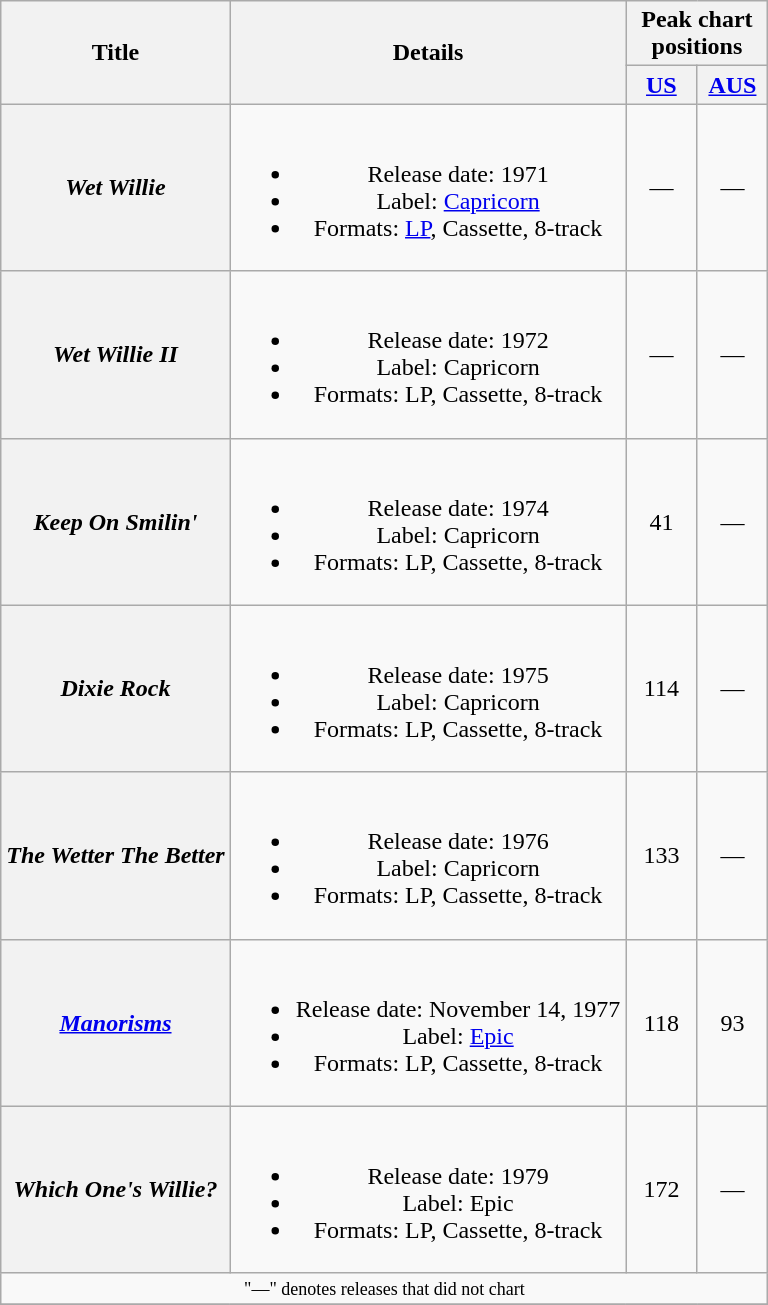<table class="wikitable plainrowheaders" style="text-align:center;">
<tr>
<th scope="col" rowspan="2">Title</th>
<th scope="col" rowspan="2">Details</th>
<th scope="col" colspan="2">Peak chart positions</th>
</tr>
<tr>
<th style="width:40px;"><a href='#'>US</a><br></th>
<th style="width:40px;"><a href='#'>AUS</a><br></th>
</tr>
<tr>
<th scope="row"><em>Wet Willie</em></th>
<td><br><ul><li>Release date: 1971</li><li>Label: <a href='#'>Capricorn</a></li><li>Formats: <a href='#'>LP</a>, Cassette, 8-track</li></ul></td>
<td>—</td>
<td>—</td>
</tr>
<tr>
<th scope="row"><em>Wet Willie II</em></th>
<td><br><ul><li>Release date: 1972</li><li>Label: Capricorn</li><li>Formats: LP, Cassette, 8-track</li></ul></td>
<td>—</td>
<td>—</td>
</tr>
<tr>
<th scope="row"><em>Keep On Smilin' </em></th>
<td><br><ul><li>Release date: 1974</li><li>Label: Capricorn</li><li>Formats: LP, Cassette, 8-track</li></ul></td>
<td>41</td>
<td>—</td>
</tr>
<tr>
<th scope="row"><em>Dixie Rock</em></th>
<td><br><ul><li>Release date: 1975</li><li>Label: Capricorn</li><li>Formats: LP, Cassette, 8-track</li></ul></td>
<td>114</td>
<td>—</td>
</tr>
<tr>
<th scope="row"><em>The Wetter The Better</em></th>
<td><br><ul><li>Release date: 1976</li><li>Label: Capricorn</li><li>Formats: LP, Cassette, 8-track</li></ul></td>
<td>133</td>
<td>—</td>
</tr>
<tr>
<th scope="row"><em><a href='#'>Manorisms</a></em></th>
<td><br><ul><li>Release date: November 14, 1977</li><li>Label: <a href='#'>Epic</a></li><li>Formats: LP, Cassette, 8-track</li></ul></td>
<td>118</td>
<td>93</td>
</tr>
<tr>
<th scope="row"><em>Which One's Willie?</em></th>
<td><br><ul><li>Release date: 1979</li><li>Label: Epic</li><li>Formats: LP, Cassette, 8-track</li></ul></td>
<td>172</td>
<td>—</td>
</tr>
<tr>
<td colspan="4" style="font-size:9pt">"—" denotes releases that did not chart</td>
</tr>
<tr>
</tr>
</table>
